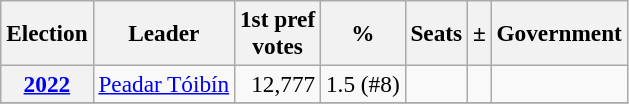<table class="wikitable" style="font-size:97%; text-align:right;">
<tr>
<th>Election</th>
<th>Leader</th>
<th>1st pref<br>votes</th>
<th>%</th>
<th>Seats</th>
<th>±</th>
<th>Government</th>
</tr>
<tr>
<th><a href='#'>2022</a></th>
<td align=left><a href='#'>Peadar Tóibín</a></td>
<td>12,777</td>
<td>1.5 (#8)</td>
<td></td>
<td></td>
<td></td>
</tr>
<tr>
</tr>
</table>
